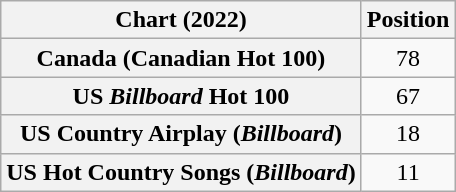<table class="wikitable sortable plainrowheaders" style="text-align:center">
<tr>
<th scope="col">Chart (2022)</th>
<th scope="col">Position</th>
</tr>
<tr>
<th scope="row">Canada (Canadian Hot 100)</th>
<td>78</td>
</tr>
<tr>
<th scope="row">US <em>Billboard</em> Hot 100</th>
<td>67</td>
</tr>
<tr>
<th scope="row">US Country Airplay (<em>Billboard</em>)</th>
<td>18</td>
</tr>
<tr>
<th scope="row">US Hot Country Songs (<em>Billboard</em>)</th>
<td>11</td>
</tr>
</table>
